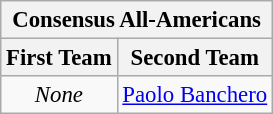<table class="wikitable" style="font-size: 95%; text-align: center;">
<tr>
<th Colspan=2>Consensus All-Americans</th>
</tr>
<tr>
<th>First Team</th>
<th>Second Team</th>
</tr>
<tr>
<td><em>None</em></td>
<td><a href='#'>Paolo Banchero</a></td>
</tr>
</table>
